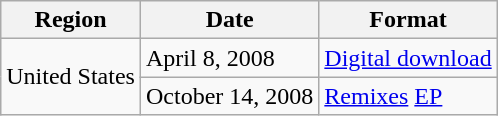<table class="wikitable">
<tr>
<th>Region</th>
<th>Date</th>
<th>Format</th>
</tr>
<tr>
<td rowspan="2">United States</td>
<td>April 8, 2008</td>
<td><a href='#'>Digital download</a></td>
</tr>
<tr>
<td>October 14, 2008</td>
<td><a href='#'>Remixes</a> <a href='#'>EP</a></td>
</tr>
</table>
